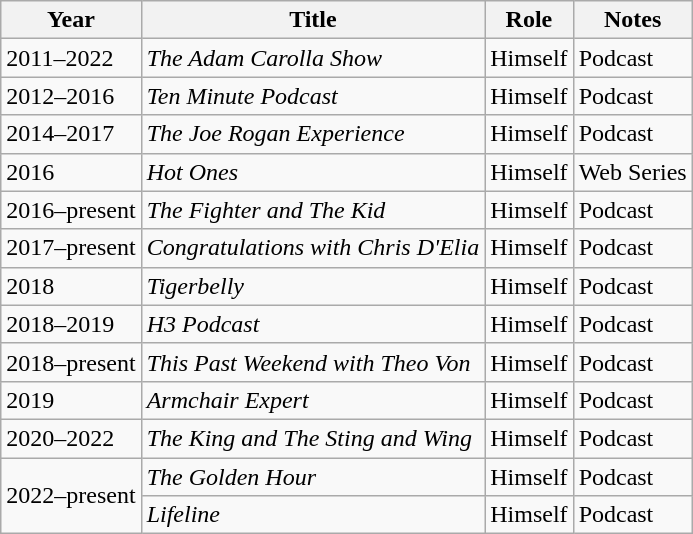<table class="wikitable sortable">
<tr>
<th>Year</th>
<th>Title</th>
<th>Role</th>
<th class="unsortable">Notes</th>
</tr>
<tr>
<td>2011–2022</td>
<td><em>The Adam Carolla Show</em></td>
<td>Himself</td>
<td>Podcast</td>
</tr>
<tr>
<td>2012–2016</td>
<td><em>Ten Minute Podcast</em></td>
<td>Himself</td>
<td>Podcast</td>
</tr>
<tr>
<td>2014–2017</td>
<td><em>The Joe Rogan Experience</em></td>
<td>Himself</td>
<td>Podcast</td>
</tr>
<tr>
<td>2016</td>
<td><em>Hot Ones</em></td>
<td>Himself</td>
<td>Web Series</td>
</tr>
<tr>
<td>2016–present</td>
<td><em>The Fighter and The Kid</em></td>
<td>Himself</td>
<td>Podcast</td>
</tr>
<tr>
<td>2017–present</td>
<td><em>Congratulations with Chris D'Elia</em></td>
<td>Himself</td>
<td>Podcast</td>
</tr>
<tr>
<td>2018</td>
<td><em>Tigerbelly</em></td>
<td>Himself</td>
<td>Podcast</td>
</tr>
<tr>
<td>2018–2019</td>
<td><em>H3 Podcast</em></td>
<td>Himself</td>
<td>Podcast</td>
</tr>
<tr>
<td>2018–present</td>
<td><em>This Past Weekend with Theo Von</em></td>
<td>Himself</td>
<td>Podcast</td>
</tr>
<tr>
<td>2019</td>
<td><em>Armchair Expert</em></td>
<td>Himself</td>
<td>Podcast</td>
</tr>
<tr>
<td>2020–2022</td>
<td><em>The King and The Sting and Wing</em></td>
<td>Himself</td>
<td>Podcast</td>
</tr>
<tr>
<td rowspan="2">2022–present</td>
<td><em>The Golden Hour</em></td>
<td>Himself</td>
<td>Podcast</td>
</tr>
<tr>
<td><em>Lifeline</em></td>
<td>Himself</td>
<td>Podcast</td>
</tr>
</table>
